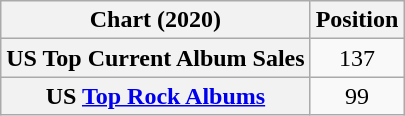<table class="wikitable sortable plainrowheaders" style="text-align:center">
<tr>
<th scope="col">Chart (2020)</th>
<th scope="col">Position</th>
</tr>
<tr>
<th scope="row">US Top Current Album Sales</th>
<td>137</td>
</tr>
<tr>
<th scope="row">US <a href='#'>Top Rock Albums</a></th>
<td>99</td>
</tr>
</table>
